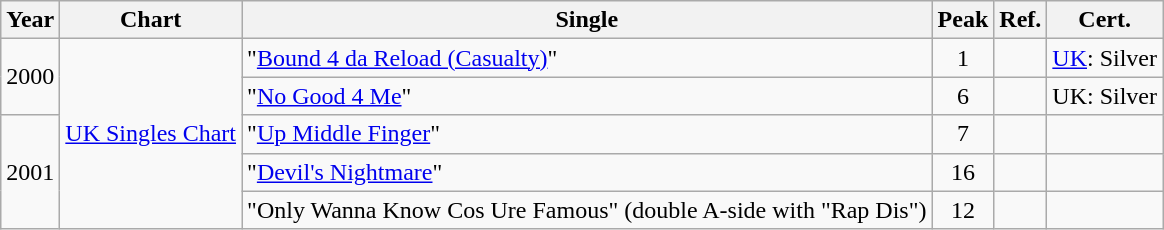<table class="wikitable">
<tr>
<th>Year</th>
<th>Chart</th>
<th>Single</th>
<th>Peak</th>
<th>Ref.</th>
<th>Cert.</th>
</tr>
<tr>
<td rowspan="2">2000</td>
<td rowspan="5"><a href='#'>UK Singles Chart</a></td>
<td rowspan="1">"<a href='#'>Bound 4 da Reload (Casualty)</a>"</td>
<td align="center">1</td>
<td></td>
<td><a href='#'>UK</a>: Silver</td>
</tr>
<tr>
<td rowspan="1">"<a href='#'>No Good 4 Me</a>"</td>
<td align="center">6</td>
<td></td>
<td>UK: Silver</td>
</tr>
<tr>
<td rowspan="3">2001</td>
<td rowspan="1">"<a href='#'>Up Middle Finger</a>"</td>
<td align="center">7</td>
<td></td>
<td></td>
</tr>
<tr>
<td rowspan="1">"<a href='#'>Devil's Nightmare</a>"</td>
<td align="center">16</td>
<td></td>
<td></td>
</tr>
<tr>
<td rowspan="1">"Only Wanna Know Cos Ure Famous" (double A-side with "Rap Dis")</td>
<td align="center">12</td>
<td></td>
<td></td>
</tr>
</table>
